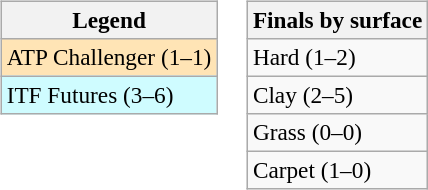<table>
<tr valign=top>
<td><br><table class=wikitable style=font-size:97%>
<tr>
<th>Legend</th>
</tr>
<tr bgcolor=moccasin>
<td>ATP Challenger (1–1)</td>
</tr>
<tr bgcolor=cffcff>
<td>ITF Futures (3–6)</td>
</tr>
</table>
</td>
<td><br><table class=wikitable style=font-size:97%>
<tr>
<th>Finals by surface</th>
</tr>
<tr>
<td>Hard (1–2)</td>
</tr>
<tr>
<td>Clay (2–5)</td>
</tr>
<tr>
<td>Grass (0–0)</td>
</tr>
<tr>
<td>Carpet (1–0)</td>
</tr>
</table>
</td>
</tr>
</table>
